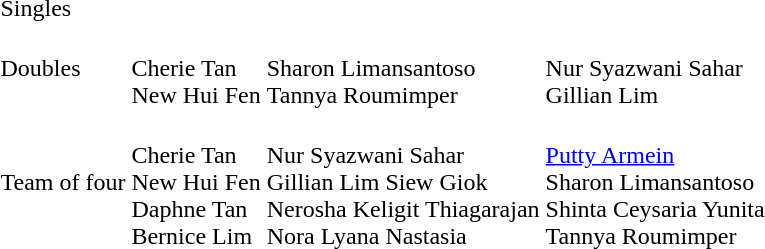<table>
<tr>
<td>Singles</td>
<td></td>
<td></td>
<td></td>
</tr>
<tr>
<td>Doubles</td>
<td><br>Cherie Tan<br>New Hui Fen</td>
<td><br>Sharon Limansantoso<br>Tannya Roumimper</td>
<td><br>Nur Syazwani Sahar<br>Gillian Lim</td>
</tr>
<tr>
<td>Team of four</td>
<td nowrap><br>Cherie Tan<br>New Hui Fen<br>Daphne Tan<br>Bernice Lim</td>
<td nowrap><br>Nur Syazwani Sahar<br>Gillian Lim Siew Giok<br>Nerosha Keligit Thiagarajan<br>Nora Lyana Nastasia</td>
<td nowrap><br><a href='#'>Putty Armein</a><br>Sharon Limansantoso<br>Shinta Ceysaria Yunita<br>Tannya Roumimper</td>
</tr>
</table>
